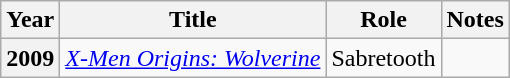<table class="wikitable plainrowheaders sortable" style="margin-right: 0;">
<tr>
<th scope="col">Year</th>
<th scope="col">Title</th>
<th scope="col">Role</th>
<th scope="col" class="unsortable">Notes</th>
</tr>
<tr>
<th scope="row">2009</th>
<td><em><a href='#'>X-Men Origins: Wolverine</a></em></td>
<td>Sabretooth</td>
<td></td>
</tr>
</table>
